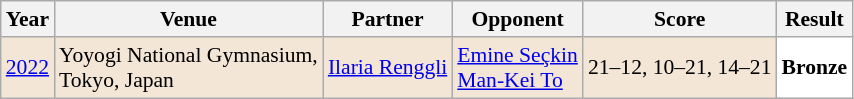<table class="sortable wikitable" style="font-size: 90%;">
<tr>
<th>Year</th>
<th>Venue</th>
<th>Partner</th>
<th>Opponent</th>
<th>Score</th>
<th>Result</th>
</tr>
<tr style="background:#F3E6D7">
<td align="center"><a href='#'>2022</a></td>
<td align="left">Yoyogi National Gymnasium,<br>Tokyo, Japan</td>
<td align="left"> <a href='#'>Ilaria Renggli</a></td>
<td align="left"> <a href='#'>Emine Seçkin</a><br>  <a href='#'>Man-Kei To</a></td>
<td align="left">21–12, 10–21, 14–21</td>
<td style="text-align:left; background:white"> <strong>Bronze</strong></td>
</tr>
</table>
